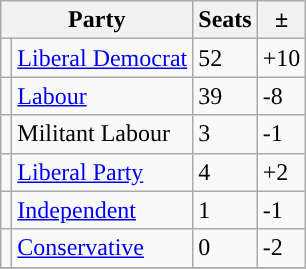<table class="wikitable">
<tr>
<th colspan="2">Party</th>
<th>Seats</th>
<th>  ±  </th>
</tr>
<tr>
<td style="background-color: "></td>
<td><a href='#'>Liberal Democrat</a></td>
<td>52</td>
<td>+10</td>
</tr>
<tr>
<td style="background-color: "></td>
<td><a href='#'>Labour</a></td>
<td>39</td>
<td>-8</td>
</tr>
<tr>
<td style="background-color: "></td>
<td>Militant Labour</td>
<td>3</td>
<td>-1</td>
</tr>
<tr>
<td style="background-color: "></td>
<td><a href='#'>Liberal Party</a></td>
<td>4</td>
<td>+2</td>
</tr>
<tr>
<td style="background-color: "></td>
<td><a href='#'>Independent</a></td>
<td>1</td>
<td>-1</td>
</tr>
<tr>
<td style="background-color: "></td>
<td><a href='#'>Conservative</a></td>
<td>0</td>
<td>-2</td>
</tr>
<tr>
</tr>
</table>
